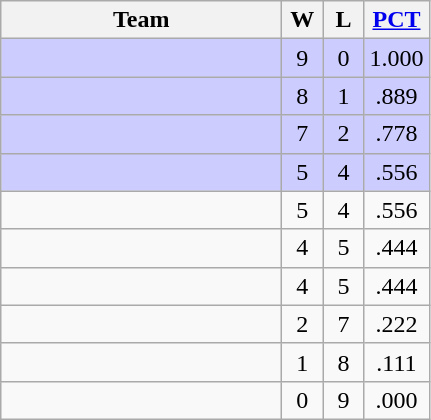<table class="wikitable" style="text-align:center">
<tr>
<th width=180px>Team</th>
<th width=20px>W</th>
<th width=20px>L</th>
<th width=30px><a href='#'>PCT</a></th>
</tr>
<tr bgcolor=#CCCCFF>
<td align=left></td>
<td>9</td>
<td>0</td>
<td>1.000</td>
</tr>
<tr bgcolor=#CCCCFF>
<td align=left><strong></strong></td>
<td>8</td>
<td>1</td>
<td>.889</td>
</tr>
<tr bgcolor=#CCCCFF>
<td align=left></td>
<td>7</td>
<td>2</td>
<td>.778</td>
</tr>
<tr bgcolor=#CCCCFF>
<td align=left></td>
<td>5</td>
<td>4</td>
<td>.556</td>
</tr>
<tr>
<td align=left></td>
<td>5</td>
<td>4</td>
<td>.556</td>
</tr>
<tr>
<td align=left></td>
<td>4</td>
<td>5</td>
<td>.444</td>
</tr>
<tr>
<td align=left></td>
<td>4</td>
<td>5</td>
<td>.444</td>
</tr>
<tr>
<td align=left></td>
<td>2</td>
<td>7</td>
<td>.222</td>
</tr>
<tr>
<td align=left><em></em></td>
<td>1</td>
<td>8</td>
<td>.111</td>
</tr>
<tr>
<td align=left></td>
<td>0</td>
<td>9</td>
<td>.000</td>
</tr>
</table>
